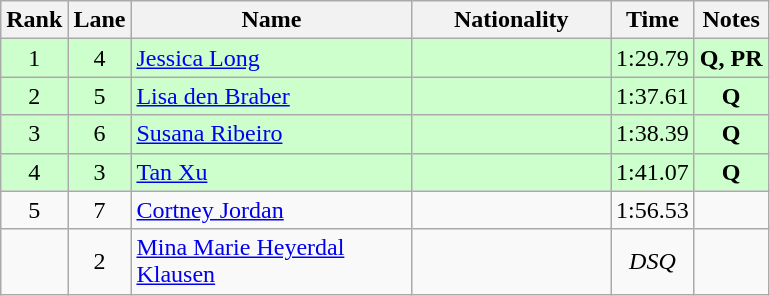<table class="wikitable sortable" style="text-align:center">
<tr>
<th>Rank</th>
<th>Lane</th>
<th style="width:180px">Name</th>
<th style="width:125px">Nationality</th>
<th>Time</th>
<th>Notes</th>
</tr>
<tr style="background:#cfc;">
<td>1</td>
<td>4</td>
<td style="text-align:left;"><a href='#'>Jessica Long</a></td>
<td style="text-align:left;"></td>
<td>1:29.79</td>
<td><strong>Q, PR</strong></td>
</tr>
<tr style="background:#cfc;">
<td>2</td>
<td>5</td>
<td style="text-align:left;"><a href='#'>Lisa den Braber</a></td>
<td style="text-align:left;"></td>
<td>1:37.61</td>
<td><strong>Q</strong></td>
</tr>
<tr style="background:#cfc;">
<td>3</td>
<td>6</td>
<td style="text-align:left;"><a href='#'>Susana Ribeiro</a></td>
<td style="text-align:left;"></td>
<td>1:38.39</td>
<td><strong>Q</strong></td>
</tr>
<tr style="background:#cfc;">
<td>4</td>
<td>3</td>
<td style="text-align:left;"><a href='#'>Tan Xu</a></td>
<td style="text-align:left;"></td>
<td>1:41.07</td>
<td><strong>Q</strong></td>
</tr>
<tr>
<td>5</td>
<td>7</td>
<td style="text-align:left;"><a href='#'>Cortney Jordan</a></td>
<td style="text-align:left;"></td>
<td>1:56.53</td>
<td></td>
</tr>
<tr>
<td></td>
<td>2</td>
<td style="text-align:left;"><a href='#'>Mina Marie Heyerdal Klausen</a></td>
<td style="text-align:left;"></td>
<td><em>DSQ</em></td>
<td></td>
</tr>
</table>
